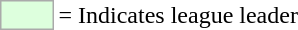<table>
<tr>
<td style="background:#DDFFDD; border:1px solid #aaa; width:2em;"></td>
<td>= Indicates league leader</td>
</tr>
</table>
